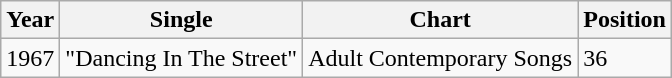<table class="wikitable" border="1">
<tr>
<th>Year</th>
<th>Single</th>
<th>Chart</th>
<th>Position</th>
</tr>
<tr>
<td>1967</td>
<td>"Dancing In The Street"</td>
<td>Adult Contemporary Songs</td>
<td>36</td>
</tr>
</table>
